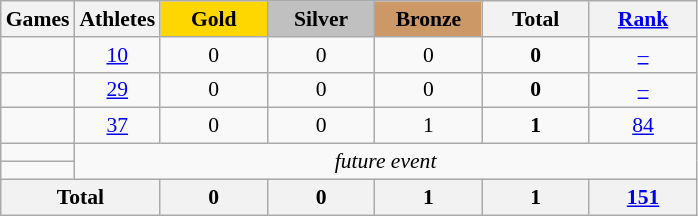<table class="wikitable" style="text-align:center; font-size:90%;">
<tr>
<th>Games</th>
<th>Athletes</th>
<td style="background:gold; width:4.5em; font-weight:bold;">Gold</td>
<td style="background:silver; width:4.5em; font-weight:bold;">Silver</td>
<td style="background:#cc9966; width:4.5em; font-weight:bold;">Bronze</td>
<th style="width:4.5em; font-weight:bold;">Total</th>
<th style="width:4.5em; font-weight:bold;"><a href='#'>Rank</a></th>
</tr>
<tr>
<td align=left></td>
<td><a href='#'>10</a></td>
<td>0</td>
<td>0</td>
<td>0</td>
<td><strong>0</strong></td>
<td><a href='#'>–</a></td>
</tr>
<tr>
<td align=left></td>
<td><a href='#'>29</a></td>
<td>0</td>
<td>0</td>
<td>0</td>
<td><strong>0</strong></td>
<td><a href='#'>–</a></td>
</tr>
<tr>
<td align=left></td>
<td><a href='#'>37</a></td>
<td>0</td>
<td>0</td>
<td>1</td>
<td><strong>1</strong></td>
<td><a href='#'>84</a></td>
</tr>
<tr>
<td align=left></td>
<td colspan=6; rowspan=2><em>future event</em></td>
</tr>
<tr>
<td align=left></td>
</tr>
<tr>
<th colspan=2>Total</th>
<th>0</th>
<th>0</th>
<th>1</th>
<th>1</th>
<th><a href='#'>151</a></th>
</tr>
</table>
